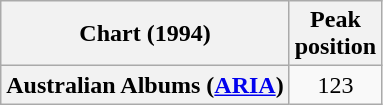<table class="wikitable sortable plainrowheaders" style="text-align:center">
<tr>
<th scope="col">Chart (1994)</th>
<th scope="col">Peak<br>position</th>
</tr>
<tr>
<th scope="row">Australian Albums (<a href='#'>ARIA</a>)</th>
<td align="center">123</td>
</tr>
</table>
